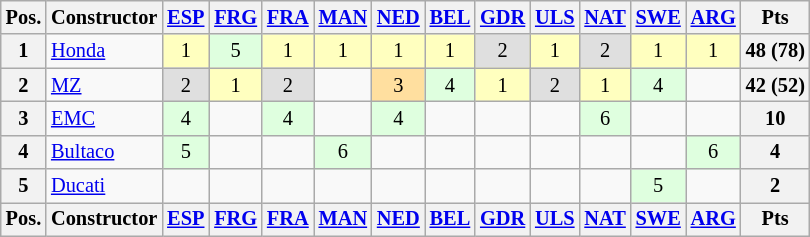<table class="wikitable" style="font-size: 85%; text-align:center">
<tr>
<th>Pos.</th>
<th>Constructor</th>
<th><a href='#'>ESP</a><br></th>
<th><a href='#'>FRG</a><br></th>
<th><a href='#'>FRA</a><br></th>
<th><a href='#'>MAN</a><br></th>
<th><a href='#'>NED</a><br></th>
<th><a href='#'>BEL</a><br></th>
<th><a href='#'>GDR</a><br></th>
<th><a href='#'>ULS</a><br></th>
<th><a href='#'>NAT</a><br></th>
<th><a href='#'>SWE</a><br></th>
<th><a href='#'>ARG</a><br></th>
<th>Pts</th>
</tr>
<tr>
<th>1</th>
<td align="left"> <a href='#'>Honda</a></td>
<td style="background:#ffffbf;">1</td>
<td style="background:#dfffdf;">5</td>
<td style="background:#ffffbf;">1</td>
<td style="background:#ffffbf;">1</td>
<td style="background:#ffffbf;">1</td>
<td style="background:#ffffbf;">1</td>
<td style="background:#dfdfdf;">2</td>
<td style="background:#ffffbf;">1</td>
<td style="background:#dfdfdf;">2</td>
<td style="background:#ffffbf;">1</td>
<td style="background:#ffffbf;">1</td>
<th>48 (78)</th>
</tr>
<tr>
<th>2</th>
<td align="left"> <a href='#'>MZ</a></td>
<td style="background:#dfdfdf;">2</td>
<td style="background:#ffffbf;">1</td>
<td style="background:#dfdfdf;">2</td>
<td></td>
<td style="background:#ffdf9f;">3</td>
<td style="background:#dfffdf;">4</td>
<td style="background:#ffffbf;">1</td>
<td style="background:#dfdfdf;">2</td>
<td style="background:#ffffbf;">1</td>
<td style="background:#dfffdf;">4</td>
<td></td>
<th>42 (52)</th>
</tr>
<tr>
<th>3</th>
<td align="left"> <a href='#'>EMC</a></td>
<td style="background:#dfffdf;">4</td>
<td></td>
<td style="background:#dfffdf;">4</td>
<td></td>
<td style="background:#dfffdf;">4</td>
<td></td>
<td></td>
<td></td>
<td style="background:#dfffdf;">6</td>
<td></td>
<td></td>
<th>10</th>
</tr>
<tr>
<th>4</th>
<td align="left"> <a href='#'>Bultaco</a></td>
<td style="background:#dfffdf;">5</td>
<td></td>
<td></td>
<td style="background:#dfffdf;">6</td>
<td></td>
<td></td>
<td></td>
<td></td>
<td></td>
<td></td>
<td style="background:#dfffdf;">6</td>
<th>4</th>
</tr>
<tr>
<th>5</th>
<td align="left"> <a href='#'>Ducati</a></td>
<td></td>
<td></td>
<td></td>
<td></td>
<td></td>
<td></td>
<td></td>
<td></td>
<td></td>
<td style="background:#dfffdf;">5</td>
<td></td>
<th>2</th>
</tr>
<tr>
<th>Pos.</th>
<th>Constructor</th>
<th><a href='#'>ESP</a><br></th>
<th><a href='#'>FRG</a><br></th>
<th><a href='#'>FRA</a><br></th>
<th><a href='#'>MAN</a><br></th>
<th><a href='#'>NED</a><br></th>
<th><a href='#'>BEL</a><br></th>
<th><a href='#'>GDR</a><br></th>
<th><a href='#'>ULS</a><br></th>
<th><a href='#'>NAT</a><br></th>
<th><a href='#'>SWE</a><br></th>
<th><a href='#'>ARG</a><br></th>
<th>Pts</th>
</tr>
</table>
